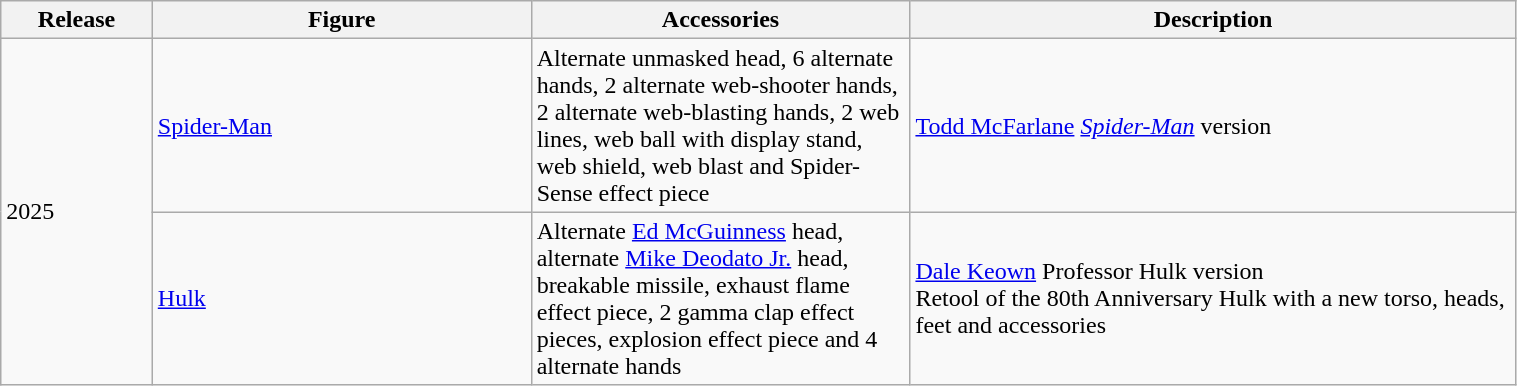<table class="wikitable" style="width:80%;">
<tr>
<th width=10%>Release</th>
<th width=25%>Figure</th>
<th width=25%>Accessories</th>
<th width=40%>Description</th>
</tr>
<tr>
<td rowspan=2>2025</td>
<td><a href='#'>Spider-Man</a></td>
<td>Alternate unmasked head, 6 alternate hands, 2 alternate web-shooter hands, 2 alternate web-blasting hands, 2 web lines, web ball with display stand, web shield, web blast and Spider-Sense effect piece</td>
<td><a href='#'>Todd McFarlane</a> <em><a href='#'>Spider-Man</a></em> version</td>
</tr>
<tr>
<td><a href='#'>Hulk</a></td>
<td>Alternate <a href='#'>Ed McGuinness</a> head, alternate <a href='#'>Mike Deodato Jr.</a> head, breakable missile, exhaust flame effect piece, 2 gamma clap effect pieces, explosion effect piece and 4 alternate hands</td>
<td><a href='#'>Dale Keown</a> Professor Hulk version<br>Retool of the 80th Anniversary Hulk with a new torso, heads, feet and accessories</td>
</tr>
</table>
